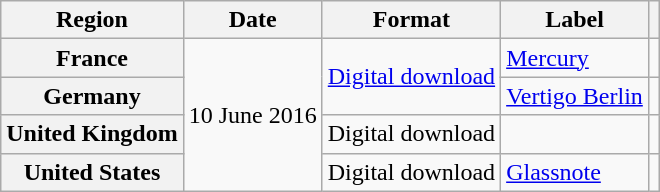<table class="wikitable plainrowheaders">
<tr>
<th scope="col">Region</th>
<th scope="col">Date</th>
<th scope="col">Format</th>
<th scope="col">Label</th>
<th scope="col"></th>
</tr>
<tr>
<th scope="row">France</th>
<td rowspan="4">10 June 2016</td>
<td rowspan="2"><a href='#'>Digital download</a></td>
<td><a href='#'>Mercury</a></td>
<td align="center"></td>
</tr>
<tr>
<th scope="row">Germany</th>
<td><a href='#'>Vertigo Berlin</a></td>
<td align="center"></td>
</tr>
<tr>
<th scope="row">United Kingdom</th>
<td>Digital download</td>
<td></td>
<td align="center"></td>
</tr>
<tr>
<th scope="row">United States</th>
<td>Digital download</td>
<td><a href='#'>Glassnote</a></td>
<td align="center"></td>
</tr>
</table>
